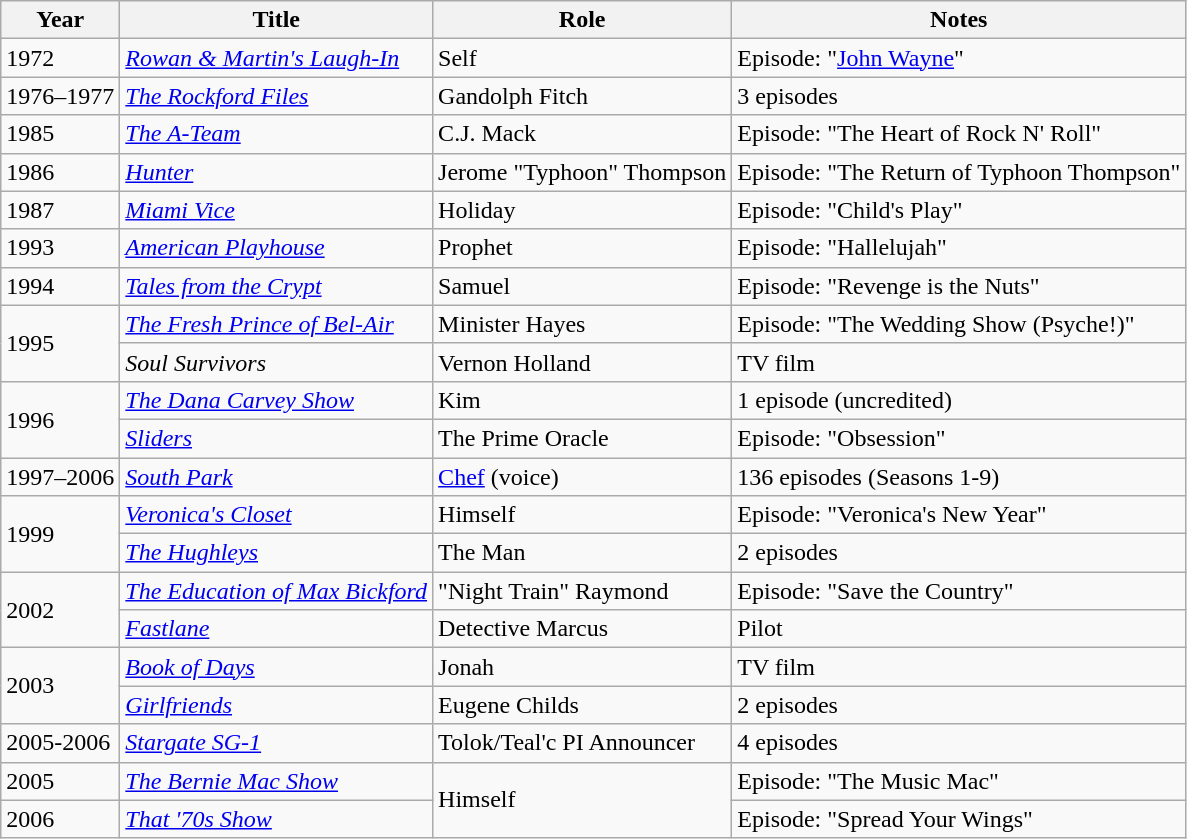<table class="wikitable">
<tr>
<th>Year</th>
<th>Title</th>
<th>Role</th>
<th>Notes</th>
</tr>
<tr>
<td>1972</td>
<td><a href='#'><em>Rowan & Martin's Laugh-In</em></a></td>
<td>Self</td>
<td>Episode: "<a href='#'>John Wayne</a>"</td>
</tr>
<tr>
<td>1976–1977</td>
<td><em><a href='#'>The Rockford Files</a></em></td>
<td>Gandolph Fitch</td>
<td>3 episodes</td>
</tr>
<tr>
<td>1985</td>
<td><em><a href='#'>The A-Team</a></em></td>
<td>C.J. Mack</td>
<td>Episode: "The Heart of Rock N' Roll"</td>
</tr>
<tr>
<td>1986</td>
<td><em><a href='#'>Hunter</a></em></td>
<td>Jerome "Typhoon" Thompson</td>
<td>Episode: "The Return of Typhoon Thompson"</td>
</tr>
<tr>
<td>1987</td>
<td><em><a href='#'>Miami Vice</a></em></td>
<td>Holiday</td>
<td>Episode: "Child's Play"</td>
</tr>
<tr>
<td>1993</td>
<td><em><a href='#'>American Playhouse</a></em></td>
<td>Prophet</td>
<td>Episode: "Hallelujah"</td>
</tr>
<tr>
<td>1994</td>
<td><em><a href='#'>Tales from the Crypt</a></em></td>
<td>Samuel</td>
<td>Episode: "Revenge is the Nuts"</td>
</tr>
<tr>
<td rowspan="2">1995</td>
<td><em><a href='#'>The Fresh Prince of Bel-Air</a></em></td>
<td>Minister Hayes</td>
<td>Episode: "The Wedding Show (Psyche!)"</td>
</tr>
<tr>
<td><em>Soul Survivors</em></td>
<td>Vernon Holland</td>
<td>TV film</td>
</tr>
<tr>
<td rowspan="2">1996</td>
<td><a href='#'><em>The Dana Carvey Show</em></a></td>
<td>Kim</td>
<td>1 episode (uncredited)</td>
</tr>
<tr>
<td><em><a href='#'>Sliders</a></em></td>
<td>The Prime Oracle</td>
<td>Episode: "Obsession"</td>
</tr>
<tr>
<td>1997–2006</td>
<td><em><a href='#'>South Park</a></em></td>
<td><a href='#'>Chef</a> (voice)</td>
<td>136 episodes (Seasons 1-9)</td>
</tr>
<tr>
<td rowspan="2">1999</td>
<td><a href='#'><em>Veronica's Closet</em></a></td>
<td>Himself</td>
<td>Episode: "Veronica's New Year"</td>
</tr>
<tr>
<td><em><a href='#'>The Hughleys</a></em></td>
<td>The Man</td>
<td>2 episodes</td>
</tr>
<tr>
<td rowspan="2">2002</td>
<td><em><a href='#'>The Education of Max Bickford</a></em></td>
<td>"Night Train" Raymond</td>
<td>Episode: "Save the Country"</td>
</tr>
<tr>
<td><em><a href='#'>Fastlane</a></em></td>
<td>Detective Marcus</td>
<td>Pilot</td>
</tr>
<tr>
<td rowspan="2">2003</td>
<td><em><a href='#'>Book of Days</a></em></td>
<td>Jonah</td>
<td>TV film</td>
</tr>
<tr>
<td><em><a href='#'>Girlfriends</a></em></td>
<td>Eugene Childs</td>
<td>2 episodes</td>
</tr>
<tr>
<td>2005-2006</td>
<td><em><a href='#'>Stargate SG-1</a></em></td>
<td>Tolok/Teal'c PI Announcer</td>
<td>4 episodes</td>
</tr>
<tr>
<td>2005</td>
<td><em><a href='#'>The Bernie Mac Show</a></em></td>
<td rowspan="2">Himself</td>
<td>Episode: "The Music Mac"</td>
</tr>
<tr>
<td>2006</td>
<td><em><a href='#'>That '70s Show</a></em></td>
<td>Episode: "Spread Your Wings"</td>
</tr>
</table>
